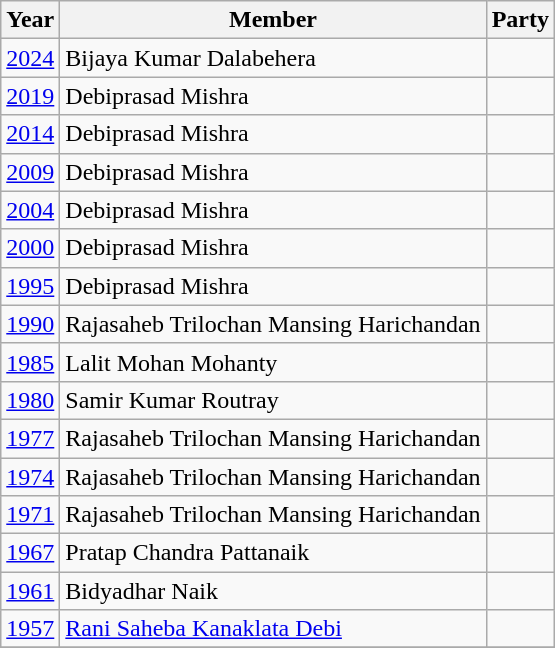<table class="wikitable sortable">
<tr>
<th>Year</th>
<th>Member</th>
<th colspan=2>Party</th>
</tr>
<tr>
<td><a href='#'>2024</a></td>
<td>Bijaya Kumar Dalabehera</td>
<td></td>
</tr>
<tr>
<td><a href='#'>2019</a></td>
<td>Debiprasad Mishra</td>
<td></td>
</tr>
<tr>
<td><a href='#'>2014</a></td>
<td>Debiprasad Mishra</td>
<td></td>
</tr>
<tr>
<td><a href='#'>2009</a></td>
<td>Debiprasad Mishra</td>
<td></td>
</tr>
<tr>
<td><a href='#'>2004</a></td>
<td>Debiprasad Mishra</td>
<td></td>
</tr>
<tr>
<td><a href='#'>2000</a></td>
<td>Debiprasad Mishra</td>
<td></td>
</tr>
<tr>
<td><a href='#'>1995</a></td>
<td>Debiprasad Mishra</td>
<td></td>
</tr>
<tr>
<td><a href='#'>1990</a></td>
<td>Rajasaheb Trilochan Mansing Harichandan</td>
<td></td>
</tr>
<tr>
<td><a href='#'>1985</a></td>
<td>Lalit Mohan Mohanty</td>
<td></td>
</tr>
<tr>
<td><a href='#'>1980</a></td>
<td>Samir Kumar Routray</td>
<td></td>
</tr>
<tr>
<td><a href='#'>1977</a></td>
<td>Rajasaheb Trilochan Mansing Harichandan</td>
<td></td>
</tr>
<tr>
<td><a href='#'>1974</a></td>
<td>Rajasaheb Trilochan Mansing Harichandan</td>
<td></td>
</tr>
<tr>
<td><a href='#'>1971</a></td>
<td>Rajasaheb Trilochan Mansing Harichandan</td>
<td></td>
</tr>
<tr>
<td><a href='#'>1967</a></td>
<td>Pratap Chandra Pattanaik</td>
<td></td>
</tr>
<tr>
<td><a href='#'>1961</a></td>
<td>Bidyadhar Naik</td>
<td></td>
</tr>
<tr>
<td><a href='#'>1957</a></td>
<td><a href='#'>Rani Saheba Kanaklata Debi</a></td>
<td></td>
</tr>
<tr>
</tr>
</table>
